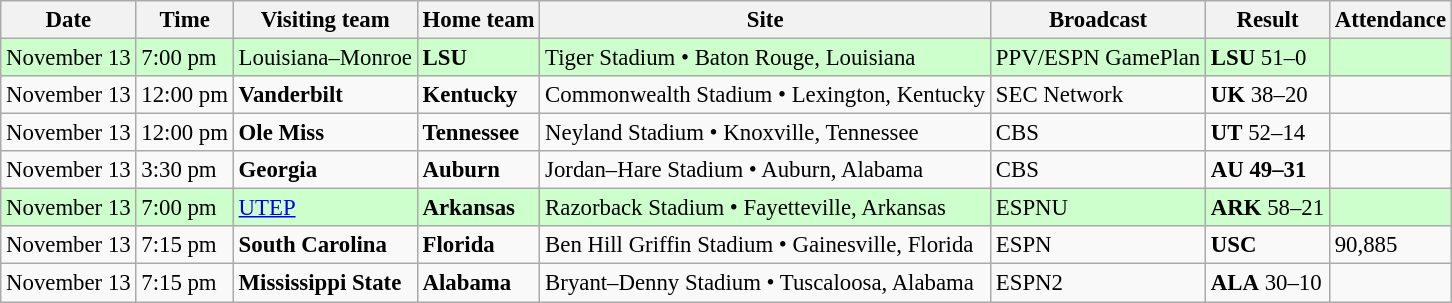<table class="wikitable" style="font-size:95%;">
<tr>
<th>Date</th>
<th>Time</th>
<th>Visiting team</th>
<th>Home team</th>
<th>Site</th>
<th>Broadcast</th>
<th>Result</th>
<th>Attendance</th>
</tr>
<tr bgcolor=ccffcc>
<td>November 13</td>
<td>7:00 pm</td>
<td>Louisiana–Monroe</td>
<td><strong>LSU</strong></td>
<td>Tiger Stadium • Baton Rouge, Louisiana</td>
<td>PPV/ESPN GamePlan</td>
<td><strong>LSU</strong> 51–0</td>
<td></td>
</tr>
<tr bgcolor=>
<td>November 13</td>
<td>12:00 pm</td>
<td><strong>Vanderbilt</strong></td>
<td><strong>Kentucky</strong></td>
<td>Commonwealth Stadium • Lexington, Kentucky</td>
<td>SEC Network</td>
<td><strong>UK</strong> 38–20</td>
<td></td>
</tr>
<tr bgcolor=>
<td>November 13</td>
<td>12:00 pm</td>
<td><strong>Ole Miss</strong></td>
<td><strong>Tennessee</strong></td>
<td>Neyland Stadium • Knoxville, Tennessee</td>
<td>CBS</td>
<td><strong>UT</strong> 52–14</td>
<td></td>
</tr>
<tr bgcolor=>
<td>November 13</td>
<td>3:30 pm</td>
<td><strong>Georgia</strong></td>
<td><strong>Auburn</strong></td>
<td>Jordan–Hare Stadium • Auburn, Alabama</td>
<td>CBS</td>
<td><strong>AU 49–31</strong></td>
<td></td>
</tr>
<tr bgcolor=ccffcc>
<td>November 13</td>
<td>7:00 pm</td>
<td><a href='#'>UTEP</a></td>
<td><strong>Arkansas</strong></td>
<td>Razorback Stadium • Fayetteville, Arkansas</td>
<td>ESPNU</td>
<td><strong>ARK</strong> 58–21</td>
<td></td>
</tr>
<tr bgcolor=>
<td>November 13</td>
<td>7:15 pm</td>
<td><strong>South Carolina</strong></td>
<td><strong>Florida</strong></td>
<td>Ben Hill Griffin Stadium • Gainesville, Florida</td>
<td>ESPN</td>
<td><strong>USC</strong> </td>
<td>90,885</td>
</tr>
<tr bgcolor=>
<td>November 13</td>
<td>7:15 pm</td>
<td><strong>Mississippi State</strong></td>
<td><strong>Alabama</strong></td>
<td>Bryant–Denny Stadium • Tuscaloosa, Alabama</td>
<td>ESPN2</td>
<td><strong>ALA</strong> 30–10</td>
<td></td>
</tr>
</table>
